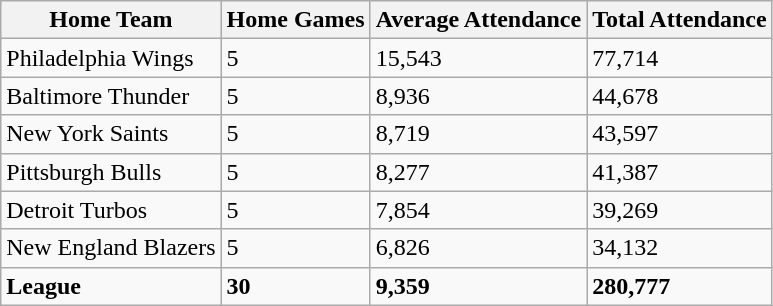<table class="wikitable sortable">
<tr>
<th>Home Team</th>
<th>Home Games</th>
<th>Average Attendance</th>
<th>Total Attendance</th>
</tr>
<tr>
<td>Philadelphia Wings</td>
<td>5</td>
<td>15,543</td>
<td>77,714</td>
</tr>
<tr>
<td>Baltimore Thunder</td>
<td>5</td>
<td>8,936</td>
<td>44,678</td>
</tr>
<tr>
<td>New York Saints</td>
<td>5</td>
<td>8,719</td>
<td>43,597</td>
</tr>
<tr>
<td>Pittsburgh Bulls</td>
<td>5</td>
<td>8,277</td>
<td>41,387</td>
</tr>
<tr>
<td>Detroit Turbos</td>
<td>5</td>
<td>7,854</td>
<td>39,269</td>
</tr>
<tr>
<td>New England Blazers</td>
<td>5</td>
<td>6,826</td>
<td>34,132</td>
</tr>
<tr class="sortbottom">
<td><strong>League</strong></td>
<td><strong>30</strong></td>
<td><strong>9,359</strong></td>
<td><strong>280,777</strong></td>
</tr>
</table>
